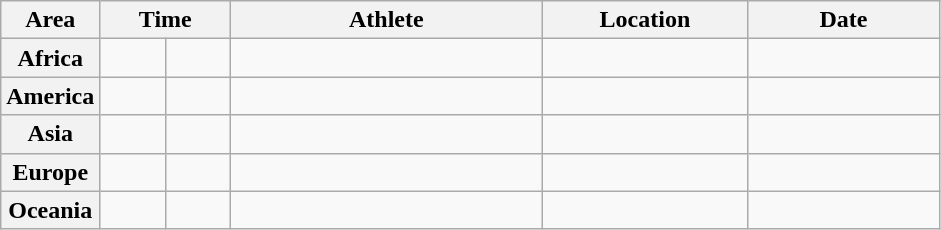<table class="wikitable">
<tr>
<th width="45">Area</th>
<th width="80" colspan="2">Time</th>
<th width="200">Athlete</th>
<th width="130">Location</th>
<th width="120">Date</th>
</tr>
<tr>
<th>Africa</th>
<td align="center"></td>
<td align="center"></td>
<td></td>
<td></td>
<td align="right"></td>
</tr>
<tr>
<th>America</th>
<td align="center"></td>
<td align="center"></td>
<td></td>
<td></td>
<td align="right"></td>
</tr>
<tr>
<th>Asia</th>
<td align="center"></td>
<td align="center"></td>
<td></td>
<td></td>
<td align="right"></td>
</tr>
<tr>
<th>Europe</th>
<td align="center"></td>
<td align="center"></td>
<td></td>
<td></td>
<td align="right"></td>
</tr>
<tr>
<th>Oceania</th>
<td align="center"></td>
<td align="center"></td>
<td></td>
<td></td>
<td align="right"></td>
</tr>
</table>
